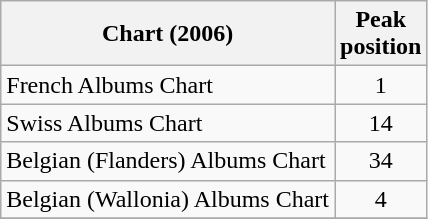<table class="wikitable sortable">
<tr>
<th align="left">Chart (2006)</th>
<th align="left">Peak<br>position</th>
</tr>
<tr>
<td align="left">French Albums Chart</td>
<td align="center">1</td>
</tr>
<tr>
<td align="left">Swiss Albums Chart</td>
<td align="center">14</td>
</tr>
<tr>
<td align="left">Belgian (Flanders) Albums Chart</td>
<td align="center">34</td>
</tr>
<tr>
<td align="left">Belgian (Wallonia) Albums Chart</td>
<td align="center">4</td>
</tr>
<tr>
</tr>
</table>
